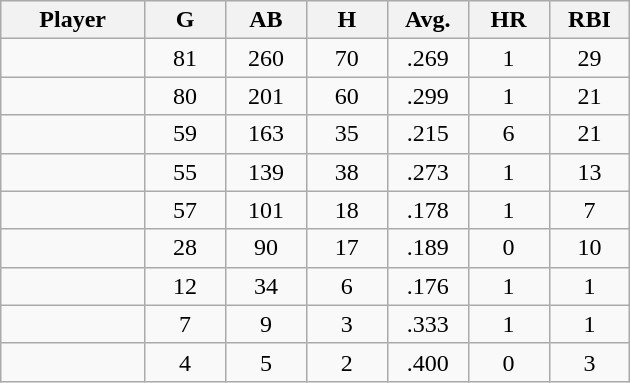<table class="wikitable sortable">
<tr>
<th bgcolor="#DDDDFF" width="16%">Player</th>
<th bgcolor="#DDDDFF" width="9%">G</th>
<th bgcolor="#DDDDFF" width="9%">AB</th>
<th bgcolor="#DDDDFF" width="9%">H</th>
<th bgcolor="#DDDDFF" width="9%">Avg.</th>
<th bgcolor="#DDDDFF" width="9%">HR</th>
<th bgcolor="#DDDDFF" width="9%">RBI</th>
</tr>
<tr align="center">
<td></td>
<td>81</td>
<td>260</td>
<td>70</td>
<td>.269</td>
<td>1</td>
<td>29</td>
</tr>
<tr align="center">
<td></td>
<td>80</td>
<td>201</td>
<td>60</td>
<td>.299</td>
<td>1</td>
<td>21</td>
</tr>
<tr align="center">
<td></td>
<td>59</td>
<td>163</td>
<td>35</td>
<td>.215</td>
<td>6</td>
<td>21</td>
</tr>
<tr align="center">
<td></td>
<td>55</td>
<td>139</td>
<td>38</td>
<td>.273</td>
<td>1</td>
<td>13</td>
</tr>
<tr align="center">
<td></td>
<td>57</td>
<td>101</td>
<td>18</td>
<td>.178</td>
<td>1</td>
<td>7</td>
</tr>
<tr align="center">
<td></td>
<td>28</td>
<td>90</td>
<td>17</td>
<td>.189</td>
<td>0</td>
<td>10</td>
</tr>
<tr align="center">
<td></td>
<td>12</td>
<td>34</td>
<td>6</td>
<td>.176</td>
<td>1</td>
<td>1</td>
</tr>
<tr align="center">
<td></td>
<td>7</td>
<td>9</td>
<td>3</td>
<td>.333</td>
<td>1</td>
<td>1</td>
</tr>
<tr align="center">
<td></td>
<td>4</td>
<td>5</td>
<td>2</td>
<td>.400</td>
<td>0</td>
<td>3</td>
</tr>
</table>
